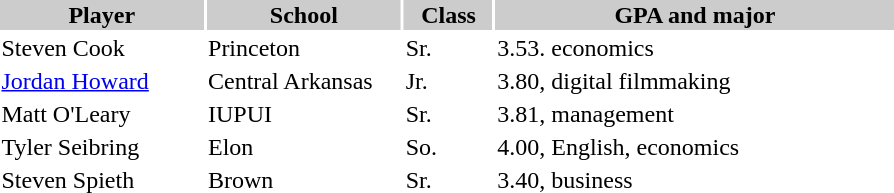<table style="width:600px" "border:'1' 'solid' 'gray' ">
<tr>
<th style="background:#ccc; width:23%;">Player</th>
<th style="background:#ccc; width:22%;">School</th>
<th style="background:#ccc; width:10%;">Class</th>
<th style="background:#ccc; width:45%;">GPA and major</th>
</tr>
<tr>
<td>Steven Cook</td>
<td>Princeton</td>
<td>Sr.</td>
<td>3.53. economics</td>
</tr>
<tr>
<td><a href='#'>Jordan Howard</a></td>
<td>Central Arkansas</td>
<td>Jr.</td>
<td>3.80, digital filmmaking</td>
</tr>
<tr>
<td>Matt O'Leary</td>
<td>IUPUI</td>
<td>Sr.</td>
<td>3.81, management</td>
</tr>
<tr>
<td>Tyler Seibring</td>
<td>Elon</td>
<td>So.</td>
<td>4.00, English, economics</td>
</tr>
<tr>
<td>Steven Spieth</td>
<td>Brown</td>
<td>Sr.</td>
<td>3.40, business</td>
</tr>
</table>
